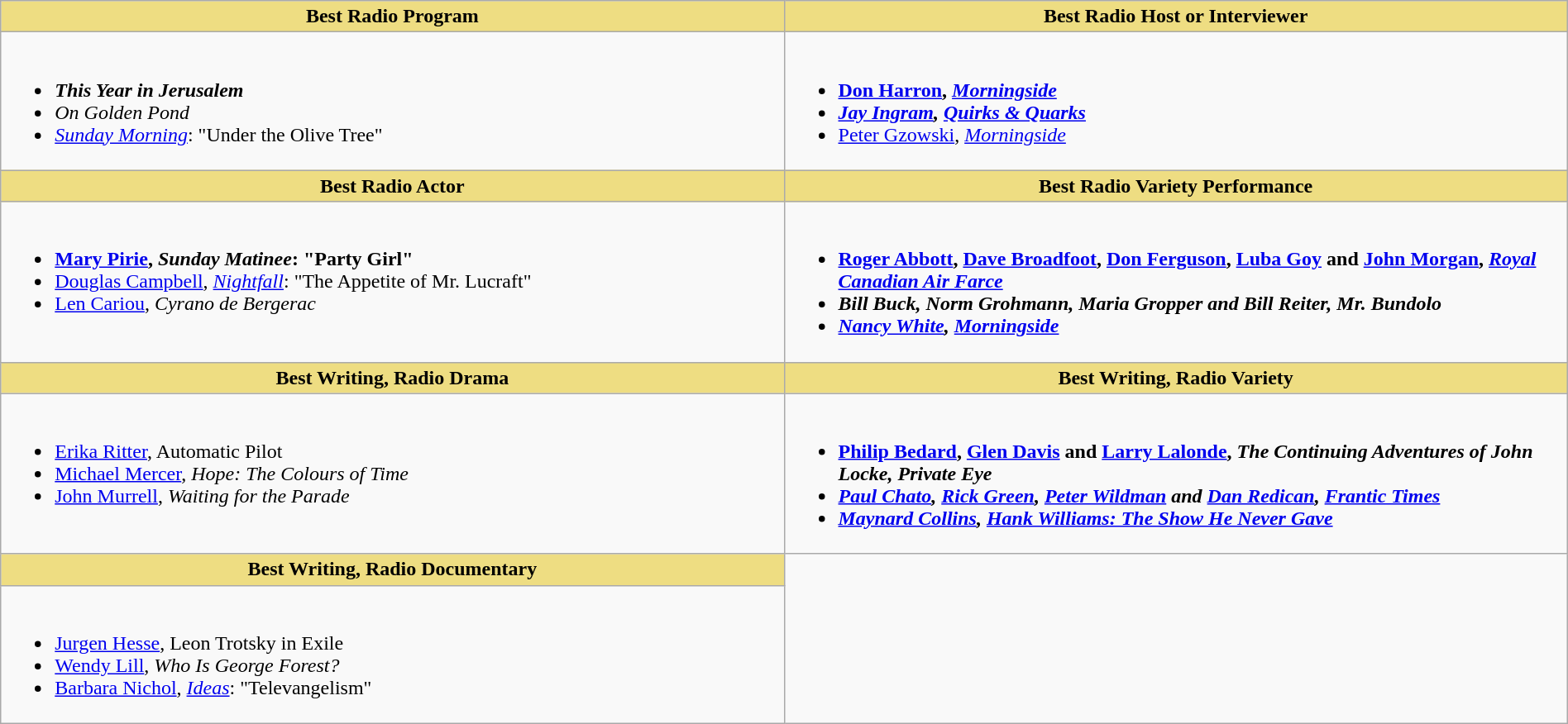<table class=wikitable width="100%">
<tr>
<th style="background:#EEDD82; width:50%">Best Radio Program</th>
<th style="background:#EEDD82; width:50%">Best Radio Host or Interviewer</th>
</tr>
<tr>
<td valign="top"><br><ul><li> <strong><em>This Year in Jerusalem</em></strong></li><li><em>On Golden Pond</em></li><li><em><a href='#'>Sunday Morning</a></em>: "Under the Olive Tree"</li></ul></td>
<td valign="top"><br><ul><li> <strong><a href='#'>Don Harron</a>, <em><a href='#'>Morningside</a><strong><em></li><li> </strong><a href='#'>Jay Ingram</a>, </em><a href='#'>Quirks & Quarks</a></em></strong></li><li><a href='#'>Peter Gzowski</a>, <em><a href='#'>Morningside</a></em></li></ul></td>
</tr>
<tr>
<th style="background:#EEDD82; width:50%">Best Radio Actor</th>
<th style="background:#EEDD82; width:50%">Best Radio Variety Performance</th>
</tr>
<tr>
<td valign="top"><br><ul><li> <strong><a href='#'>Mary Pirie</a>, <em>Sunday Matinee</em>: "Party Girl"</strong></li><li><a href='#'>Douglas Campbell</a>, <em><a href='#'>Nightfall</a></em>: "The Appetite of Mr. Lucraft"</li><li><a href='#'>Len Cariou</a>, <em>Cyrano de Bergerac</em></li></ul></td>
<td valign="top"><br><ul><li> <strong><a href='#'>Roger Abbott</a>, <a href='#'>Dave Broadfoot</a>, <a href='#'>Don Ferguson</a>, <a href='#'>Luba Goy</a> and <a href='#'>John Morgan</a>, <em><a href='#'>Royal Canadian Air Farce</a><strong><em></li><li>Bill Buck, Norm Grohmann, Maria Gropper and Bill Reiter, </em>Mr. Bundolo<em></li><li><a href='#'>Nancy White</a>, </em><a href='#'>Morningside</a><em></li></ul></td>
</tr>
<tr>
<th style="background:#EEDD82; width:50%">Best Writing, Radio Drama</th>
<th style="background:#EEDD82; width:50%">Best Writing, Radio Variety</th>
</tr>
<tr>
<td valign="top"><br><ul><li> </strong><a href='#'>Erika Ritter</a>, </em>Automatic Pilot</em></strong></li><li><a href='#'>Michael Mercer</a>, <em>Hope: The Colours of Time</em></li><li><a href='#'>John Murrell</a>, <em>Waiting for the Parade</em></li></ul></td>
<td valign="top"><br><ul><li> <strong><a href='#'>Philip Bedard</a>, <a href='#'>Glen Davis</a> and <a href='#'>Larry Lalonde</a>, <em>The Continuing Adventures of John Locke, Private Eye<strong><em></li><li><a href='#'>Paul Chato</a>, <a href='#'>Rick Green</a>, <a href='#'>Peter Wildman</a> and <a href='#'>Dan Redican</a>, </em><a href='#'>Frantic Times</a><em></li><li><a href='#'>Maynard Collins</a>, </em><a href='#'>Hank Williams: The Show He Never Gave</a><em></li></ul></td>
</tr>
<tr>
<th style="background:#EEDD82; width:50%">Best Writing, Radio Documentary</th>
</tr>
<tr>
<td valign="top"><br><ul><li> </strong><a href='#'>Jurgen Hesse</a>, </em>Leon Trotsky in Exile</em></strong></li><li><a href='#'>Wendy Lill</a>, <em>Who Is George Forest?</em></li><li><a href='#'>Barbara Nichol</a>, <em><a href='#'>Ideas</a></em>: "Televangelism"</li></ul></td>
</tr>
</table>
